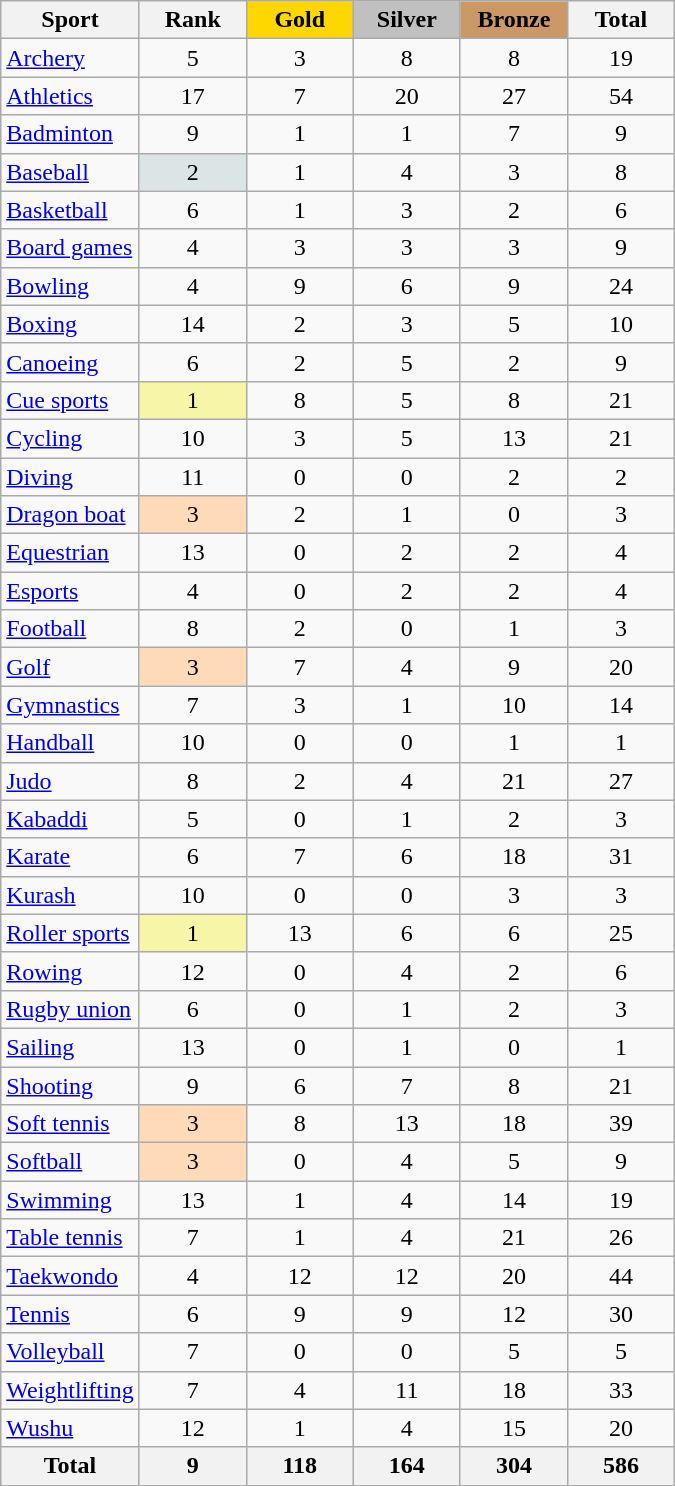<table class="wikitable sortable" style="margin-top:0em; text-align:center; font-size:100%;">
<tr>
<th>Sport</th>
<th style="width:4em;">Rank</th>
<th style="background:gold; width:4em;"><strong>Gold</strong></th>
<th style="background:silver; width:4em;"><strong>Silver</strong></th>
<th style="background:#cc9966; width:4em;"><strong>Bronze</strong></th>
<th style="width:4em;">Total</th>
</tr>
<tr>
<td align=left><a href='#'>Archery</a></td>
<td>5</td>
<td>3</td>
<td>8</td>
<td>8</td>
<td>19</td>
</tr>
<tr>
<td align=left><a href='#'>Athletics</a></td>
<td>17</td>
<td>7</td>
<td>20</td>
<td>27</td>
<td>54</td>
</tr>
<tr>
<td align=left><a href='#'>Badminton</a></td>
<td>9</td>
<td>1</td>
<td>1</td>
<td>7</td>
<td>9</td>
</tr>
<tr>
<td align=left><a href='#'>Baseball</a></td>
<td bgcolor=dce5e5>2</td>
<td>1</td>
<td>4</td>
<td>3</td>
<td>8</td>
</tr>
<tr>
<td align=left><a href='#'>Basketball</a></td>
<td>6</td>
<td>1</td>
<td>3</td>
<td>2</td>
<td>6</td>
</tr>
<tr>
<td align=left><a href='#'>Board games</a></td>
<td>4</td>
<td>3</td>
<td>3</td>
<td>3</td>
<td>9</td>
</tr>
<tr>
<td align=left><a href='#'>Bowling</a></td>
<td>4</td>
<td>9</td>
<td>6</td>
<td>9</td>
<td>24</td>
</tr>
<tr>
<td align=left><a href='#'>Boxing</a></td>
<td>14</td>
<td>2</td>
<td>3</td>
<td>5</td>
<td>10</td>
</tr>
<tr>
<td align=left><a href='#'>Canoeing</a></td>
<td>6</td>
<td>2</td>
<td>5</td>
<td>2</td>
<td>9</td>
</tr>
<tr>
<td align=left><a href='#'>Cue sports</a></td>
<td bgcolor=f7f6a8>1</td>
<td>8</td>
<td>5</td>
<td>8</td>
<td>21</td>
</tr>
<tr>
<td align=left><a href='#'>Cycling</a></td>
<td>10</td>
<td>3</td>
<td>5</td>
<td>13</td>
<td>21</td>
</tr>
<tr>
<td align=left><a href='#'>Diving</a></td>
<td>11</td>
<td>0</td>
<td>0</td>
<td>2</td>
<td>2</td>
</tr>
<tr>
<td align=left><a href='#'>Dragon boat</a></td>
<td bgcolor=ffdab9>3</td>
<td>2</td>
<td>1</td>
<td>0</td>
<td>3</td>
</tr>
<tr>
<td align=left><a href='#'>Equestrian</a></td>
<td>13</td>
<td>0</td>
<td>2</td>
<td>2</td>
<td>4</td>
</tr>
<tr>
<td align=left><a href='#'>Esports</a></td>
<td>4</td>
<td>0</td>
<td>2</td>
<td>2</td>
<td>4</td>
</tr>
<tr>
<td align=left><a href='#'>Football</a></td>
<td>8</td>
<td>2</td>
<td>0</td>
<td>1</td>
<td>3</td>
</tr>
<tr>
<td align=left><a href='#'>Golf</a></td>
<td bgcolor=ffdab9>3</td>
<td>7</td>
<td>4</td>
<td>9</td>
<td>20</td>
</tr>
<tr>
<td align=left><a href='#'>Gymnastics</a></td>
<td>7</td>
<td>3</td>
<td>1</td>
<td>10</td>
<td>14</td>
</tr>
<tr>
<td align=left><a href='#'>Handball</a></td>
<td>10</td>
<td>0</td>
<td>0</td>
<td>1</td>
<td>1</td>
</tr>
<tr>
<td align=left><a href='#'>Judo</a></td>
<td>8</td>
<td>2</td>
<td>4</td>
<td>21</td>
<td>27</td>
</tr>
<tr>
<td align=left><a href='#'>Kabaddi</a></td>
<td>5</td>
<td>0</td>
<td>1</td>
<td>2</td>
<td>3</td>
</tr>
<tr>
<td align=left><a href='#'>Karate</a></td>
<td>6</td>
<td>7</td>
<td>6</td>
<td>18</td>
<td>31</td>
</tr>
<tr>
<td align=left><a href='#'>Kurash</a></td>
<td>10</td>
<td>0</td>
<td>0</td>
<td>3</td>
<td>3</td>
</tr>
<tr>
<td align=left><a href='#'>Roller sports</a></td>
<td bgcolor=f7f6a8>1</td>
<td>13</td>
<td>6</td>
<td>6</td>
<td>25</td>
</tr>
<tr>
<td align=left><a href='#'>Rowing</a></td>
<td>12</td>
<td>0</td>
<td>4</td>
<td>2</td>
<td>6</td>
</tr>
<tr>
<td align=left><a href='#'>Rugby union</a></td>
<td>6</td>
<td>0</td>
<td>1</td>
<td>2</td>
<td>3</td>
</tr>
<tr>
<td align=left><a href='#'>Sailing</a></td>
<td>13</td>
<td>0</td>
<td>1</td>
<td>0</td>
<td>1</td>
</tr>
<tr>
<td align=left><a href='#'>Shooting</a></td>
<td>9</td>
<td>6</td>
<td>7</td>
<td>8</td>
<td>21</td>
</tr>
<tr>
<td align=left><a href='#'>Soft tennis</a></td>
<td bgcolor=ffdab9>3</td>
<td>8</td>
<td>13</td>
<td>18</td>
<td>39</td>
</tr>
<tr>
<td align=left><a href='#'>Softball</a></td>
<td bgcolor=ffdab9>3</td>
<td>0</td>
<td>4</td>
<td>5</td>
<td>9</td>
</tr>
<tr>
<td align=left><a href='#'>Swimming</a></td>
<td>13</td>
<td>1</td>
<td>4</td>
<td>14</td>
<td>19</td>
</tr>
<tr>
<td align=left><a href='#'>Table tennis</a></td>
<td>7</td>
<td>1</td>
<td>4</td>
<td>21</td>
<td>26</td>
</tr>
<tr>
<td align=left><a href='#'>Taekwondo</a></td>
<td>4</td>
<td>12</td>
<td>12</td>
<td>20</td>
<td>44</td>
</tr>
<tr>
<td align=left><a href='#'>Tennis</a></td>
<td>6</td>
<td>9</td>
<td>9</td>
<td>12</td>
<td>30</td>
</tr>
<tr>
<td align=left><a href='#'>Volleyball</a></td>
<td>7</td>
<td>0</td>
<td>0</td>
<td>5</td>
<td>5</td>
</tr>
<tr>
<td align=left><a href='#'>Weightlifting</a></td>
<td>7</td>
<td>4</td>
<td>11</td>
<td>18</td>
<td>33</td>
</tr>
<tr>
<td align=left><a href='#'>Wushu</a></td>
<td>12</td>
<td>1</td>
<td>4</td>
<td>15</td>
<td>20</td>
</tr>
<tr>
<th>Total</th>
<th>9</th>
<th>118</th>
<th>164</th>
<th>304</th>
<th>586</th>
</tr>
</table>
